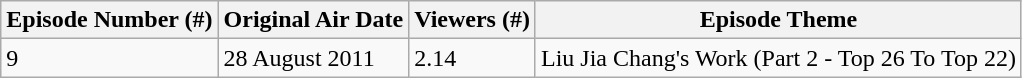<table class="wikitable">
<tr>
<th>Episode Number (#)</th>
<th>Original Air Date</th>
<th>Viewers (#)</th>
<th>Episode Theme</th>
</tr>
<tr>
<td>9</td>
<td>28 August 2011</td>
<td>2.14</td>
<td>Liu Jia Chang's Work (Part 2 - Top 26 To Top 22)</td>
</tr>
</table>
